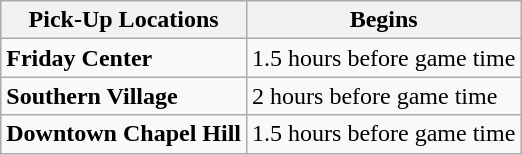<table class="wikitable">
<tr>
<th><strong>Pick-Up Locations</strong></th>
<th>Begins</th>
</tr>
<tr>
<td><strong>Friday Center</strong></td>
<td>1.5 hours before game time</td>
</tr>
<tr>
<td><strong>Southern Village</strong></td>
<td>2 hours before game time</td>
</tr>
<tr>
<td><strong>Downtown Chapel Hill</strong></td>
<td>1.5 hours before game time</td>
</tr>
</table>
